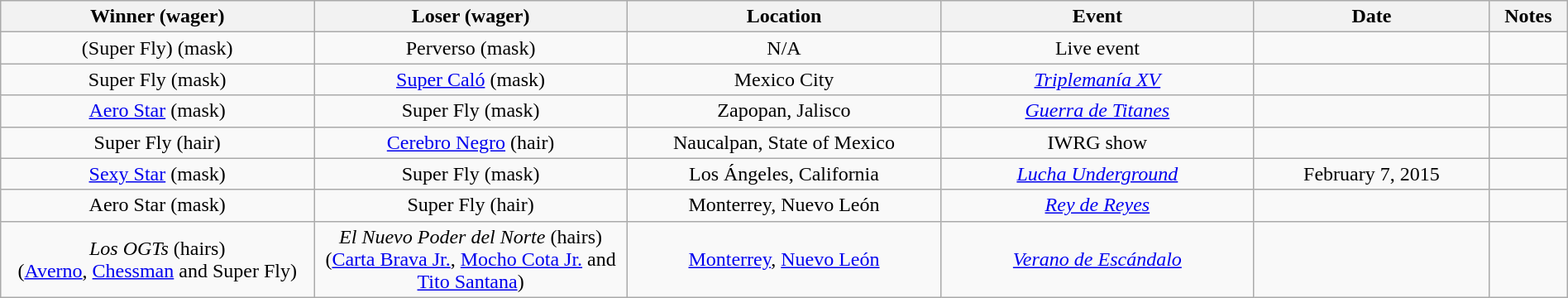<table class="wikitable sortable" width=100%  style="text-align: center">
<tr>
<th width=20% scope="col">Winner (wager)</th>
<th width=20% scope="col">Loser (wager)</th>
<th width=20% scope="col">Location</th>
<th width=20% scope="col">Event</th>
<th width=15% scope="col">Date</th>
<th class="unsortable" width=5% scope="col">Notes</th>
</tr>
<tr>
<td>(Super Fly) (mask)</td>
<td>Perverso (mask)</td>
<td>N/A</td>
<td>Live event</td>
<td></td>
<td></td>
</tr>
<tr>
<td>Super Fly (mask)</td>
<td><a href='#'>Super Caló</a> (mask)</td>
<td>Mexico City</td>
<td><em><a href='#'>Triplemanía XV</a></em></td>
<td></td>
<td></td>
</tr>
<tr>
<td><a href='#'>Aero Star</a> (mask)</td>
<td>Super Fly (mask)</td>
<td>Zapopan, Jalisco</td>
<td><em><a href='#'>Guerra de Titanes</a></em></td>
<td></td>
<td></td>
</tr>
<tr>
<td>Super Fly (hair)</td>
<td><a href='#'>Cerebro Negro</a> (hair)</td>
<td>Naucalpan, State of Mexico</td>
<td>IWRG show</td>
<td></td>
<td></td>
</tr>
<tr>
<td><a href='#'>Sexy Star</a> (mask)</td>
<td>Super Fly (mask)</td>
<td>Los Ángeles, California</td>
<td><em><a href='#'>Lucha Underground</a></em></td>
<td>February 7, 2015</td>
<td></td>
</tr>
<tr>
<td>Aero Star (mask)</td>
<td>Super Fly (hair)</td>
<td>Monterrey, Nuevo León</td>
<td><em><a href='#'>Rey de Reyes</a></em></td>
<td></td>
<td></td>
</tr>
<tr>
<td><em>Los OGTs</em> (hairs)<br>(<a href='#'>Averno</a>, <a href='#'>Chessman</a> and Super Fly)</td>
<td><em>El Nuevo Poder del Norte</em> (hairs) (<a href='#'>Carta Brava Jr.</a>, <a href='#'>Mocho Cota Jr.</a> and <a href='#'>Tito Santana</a>)</td>
<td><a href='#'>Monterrey</a>, <a href='#'>Nuevo León</a></td>
<td><a href='#'><em>Verano de Escándalo</em></a></td>
<td></td>
<td></td>
</tr>
</table>
